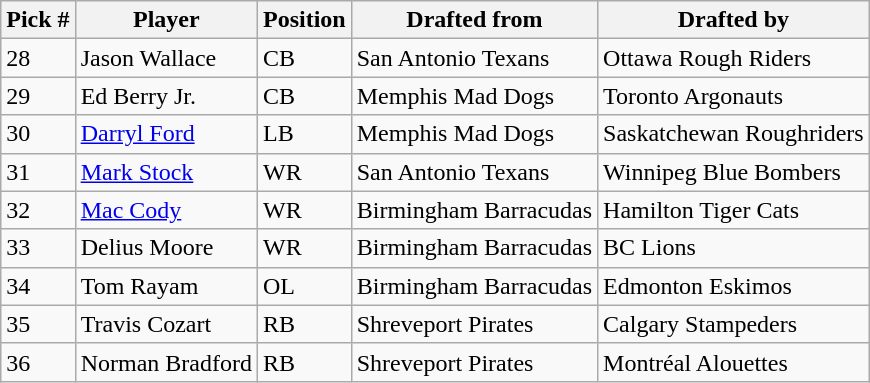<table class="wikitable">
<tr>
<th>Pick #</th>
<th>Player</th>
<th>Position</th>
<th>Drafted from</th>
<th>Drafted by</th>
</tr>
<tr>
<td>28</td>
<td>Jason Wallace</td>
<td>CB</td>
<td>San Antonio Texans</td>
<td>Ottawa Rough Riders</td>
</tr>
<tr>
<td>29</td>
<td>Ed Berry Jr.</td>
<td>CB</td>
<td>Memphis Mad Dogs</td>
<td>Toronto Argonauts</td>
</tr>
<tr>
<td>30</td>
<td><a href='#'>Darryl Ford</a></td>
<td>LB</td>
<td>Memphis Mad Dogs</td>
<td>Saskatchewan Roughriders</td>
</tr>
<tr>
<td>31</td>
<td><a href='#'>Mark Stock</a></td>
<td>WR</td>
<td>San Antonio Texans</td>
<td>Winnipeg Blue Bombers</td>
</tr>
<tr>
<td>32</td>
<td><a href='#'>Mac Cody</a></td>
<td>WR</td>
<td>Birmingham Barracudas</td>
<td>Hamilton Tiger Cats</td>
</tr>
<tr>
<td>33</td>
<td>Delius Moore</td>
<td>WR</td>
<td>Birmingham Barracudas</td>
<td>BC Lions</td>
</tr>
<tr>
<td>34</td>
<td>Tom Rayam</td>
<td>OL</td>
<td>Birmingham Barracudas</td>
<td>Edmonton Eskimos</td>
</tr>
<tr>
<td>35</td>
<td>Travis Cozart</td>
<td>RB</td>
<td>Shreveport Pirates</td>
<td>Calgary Stampeders</td>
</tr>
<tr>
<td>36</td>
<td>Norman Bradford</td>
<td>RB</td>
<td>Shreveport Pirates</td>
<td>Montréal Alouettes</td>
</tr>
</table>
